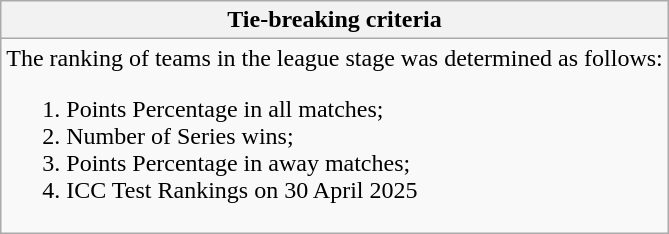<table class="wikitable collapsible collapsed">
<tr>
<th> Tie-breaking criteria</th>
</tr>
<tr>
<td>The ranking of teams in the league stage was determined as follows:<br><ol><li>Points Percentage in all matches;</li><li>Number of Series wins;</li><li>Points Percentage in away matches;</li><li>ICC Test Rankings on 30 April 2025</li></ol></td>
</tr>
</table>
